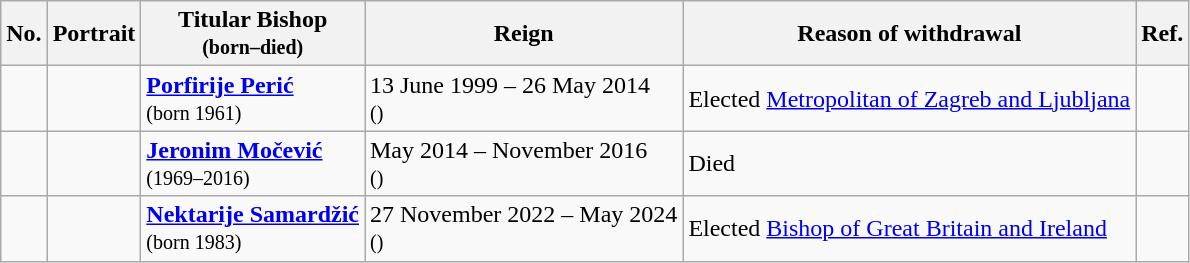<table class = wikitable>
<tr align = left>
<th>No.</th>
<th>Portrait</th>
<th>Titular Bishop<br><small>(born–died)</small></th>
<th>Reign</th>
<th>Reason of withdrawal</th>
<th>Ref.</th>
</tr>
<tr>
<td></td>
<td></td>
<td><strong><a href='#'>Porfirije Perić</a></strong><br><small>(born 1961)</small></td>
<td>13 June 1999 – 26 May 2014<br><small>()</small></td>
<td>Elected <a href='#'>Metropolitan of Zagreb and Ljubljana</a></td>
<td></td>
</tr>
<tr>
<td></td>
<td></td>
<td><strong><a href='#'>Jeronim Močević</a></strong><br><small>(1969–2016)</small></td>
<td>May 2014 – November 2016<br><small>()</small></td>
<td>Died</td>
<td><br></td>
</tr>
<tr>
<td></td>
<td></td>
<td><strong><a href='#'>Nektarije Samardžić</a></strong><br><small>(born 1983)</small></td>
<td>27 November 2022 – May 2024<br><small>()</small></td>
<td>Elected <a href='#'>Bishop of Great Britain and Ireland</a></td>
<td></td>
</tr>
</table>
